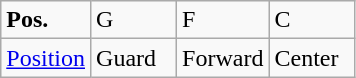<table class="wikitable">
<tr>
<td width="50"><strong>Pos.</strong></td>
<td width="50">G</td>
<td width="50">F</td>
<td width="50">C</td>
</tr>
<tr>
<td><a href='#'>Position</a></td>
<td>Guard</td>
<td>Forward</td>
<td>Center</td>
</tr>
</table>
